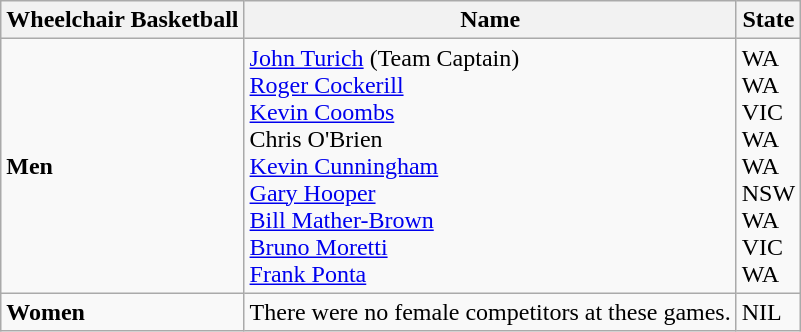<table class="wikitable">
<tr>
<th>Wheelchair Basketball</th>
<th>Name</th>
<th>State</th>
</tr>
<tr>
<td><strong>Men</strong></td>
<td><a href='#'>John Turich</a> (Team Captain)<br><a href='#'>Roger Cockerill</a><br><a href='#'>Kevin Coombs</a><br>Chris O'Brien<br><a href='#'>Kevin Cunningham</a><br><a href='#'>Gary Hooper</a><br><a href='#'>Bill Mather-Brown</a><br><a href='#'>Bruno Moretti</a><br><a href='#'>Frank Ponta</a></td>
<td>WA<br>WA<br>VIC<br>WA<br>WA<br>NSW<br>WA<br>VIC<br>WA</td>
</tr>
<tr>
<td><strong>Women</strong></td>
<td>There were no female competitors at these games.</td>
<td>NIL</td>
</tr>
</table>
